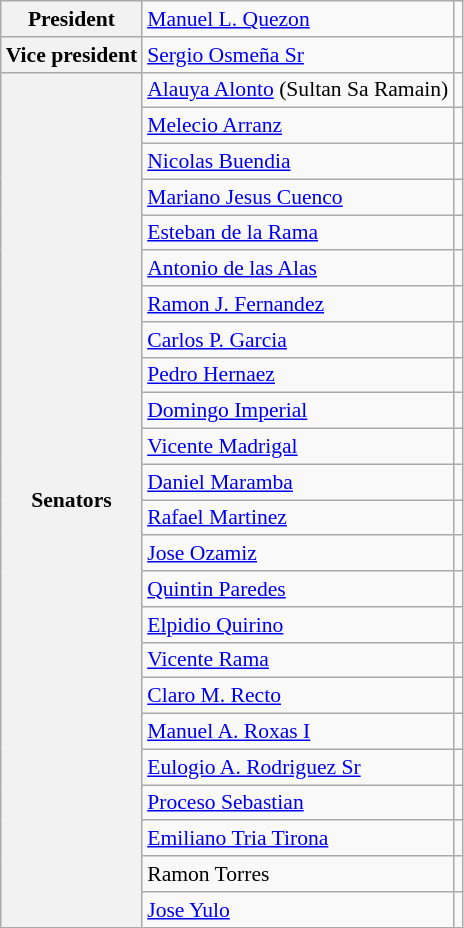<table class=wikitable style="font-size:90%">
<tr>
<th>President</th>
<td><a href='#'>Manuel L. Quezon</a></td>
<td></td>
</tr>
<tr>
<th>Vice president</th>
<td><a href='#'>Sergio Osmeña Sr</a></td>
<td></td>
</tr>
<tr>
<th rowspan="24">Senators</th>
<td><a href='#'>Alauya Alonto</a> (Sultan Sa Ramain)</td>
<td></td>
</tr>
<tr>
<td><a href='#'>Melecio Arranz</a></td>
<td></td>
</tr>
<tr>
<td><a href='#'>Nicolas Buendia</a></td>
<td></td>
</tr>
<tr>
<td><a href='#'>Mariano Jesus Cuenco</a></td>
<td></td>
</tr>
<tr>
<td><a href='#'>Esteban de la Rama</a></td>
<td></td>
</tr>
<tr>
<td><a href='#'>Antonio de las Alas</a></td>
<td></td>
</tr>
<tr>
<td><a href='#'>Ramon J. Fernandez</a></td>
<td></td>
</tr>
<tr>
<td><a href='#'>Carlos P. Garcia</a></td>
<td></td>
</tr>
<tr>
<td><a href='#'>Pedro Hernaez</a></td>
<td></td>
</tr>
<tr>
<td><a href='#'>Domingo Imperial</a></td>
<td></td>
</tr>
<tr>
<td><a href='#'>Vicente Madrigal</a></td>
<td></td>
</tr>
<tr>
<td><a href='#'>Daniel Maramba</a></td>
<td></td>
</tr>
<tr>
<td><a href='#'>Rafael Martinez</a></td>
<td></td>
</tr>
<tr>
<td><a href='#'>Jose Ozamiz</a></td>
<td></td>
</tr>
<tr>
<td><a href='#'>Quintin Paredes</a></td>
<td></td>
</tr>
<tr>
<td><a href='#'>Elpidio Quirino</a></td>
<td></td>
</tr>
<tr>
<td><a href='#'>Vicente Rama</a></td>
<td></td>
</tr>
<tr>
<td><a href='#'>Claro M. Recto</a></td>
<td></td>
</tr>
<tr>
<td><a href='#'>Manuel A. Roxas I</a></td>
<td></td>
</tr>
<tr>
<td><a href='#'>Eulogio A. Rodriguez Sr</a></td>
<td></td>
</tr>
<tr>
<td><a href='#'>Proceso Sebastian</a></td>
<td></td>
</tr>
<tr>
<td><a href='#'>Emiliano Tria Tirona</a></td>
<td></td>
</tr>
<tr>
<td>Ramon Torres</td>
<td></td>
</tr>
<tr>
<td><a href='#'>Jose Yulo</a></td>
<td></td>
</tr>
</table>
